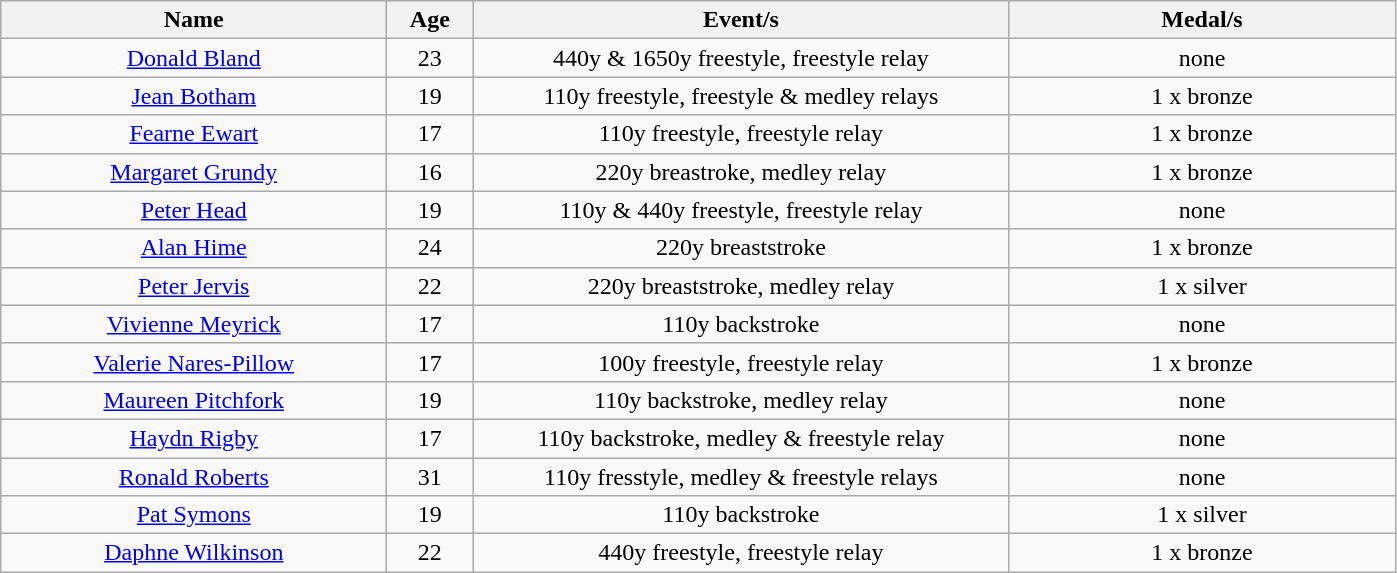<table class="wikitable" style="text-align: center">
<tr>
<th width=250>Name</th>
<th width=50>Age</th>
<th width=350>Event/s</th>
<th width=250>Medal/s</th>
</tr>
<tr>
<td><a href='#'>Donald Bland</a></td>
<td>23</td>
<td>440y & 1650y freestyle, freestyle relay</td>
<td>none</td>
</tr>
<tr>
<td><a href='#'>Jean Botham</a></td>
<td>19</td>
<td>110y freestyle, freestyle & medley relays</td>
<td>1 x bronze</td>
</tr>
<tr>
<td><a href='#'>Fearne Ewart</a></td>
<td>17</td>
<td>110y freestyle, freestyle relay</td>
<td>1 x bronze</td>
</tr>
<tr>
<td><a href='#'>Margaret Grundy</a></td>
<td>16</td>
<td>220y breastroke, medley relay</td>
<td>1 x bronze</td>
</tr>
<tr>
<td><a href='#'>Peter Head</a></td>
<td>19</td>
<td>110y & 440y freestyle, freestyle relay</td>
<td>none</td>
</tr>
<tr>
<td><a href='#'>Alan Hime</a></td>
<td>24</td>
<td>220y breaststroke</td>
<td>1 x bronze</td>
</tr>
<tr>
<td><a href='#'>Peter Jervis</a></td>
<td>22</td>
<td>220y breaststroke, medley relay</td>
<td>1 x silver</td>
</tr>
<tr>
<td><a href='#'>Vivienne Meyrick</a></td>
<td>17</td>
<td>110y backstroke</td>
<td>none</td>
</tr>
<tr>
<td><a href='#'>Valerie Nares-Pillow</a></td>
<td>17</td>
<td>100y freestyle, freestyle relay</td>
<td>1 x bronze</td>
</tr>
<tr>
<td><a href='#'>Maureen Pitchfork</a></td>
<td>19</td>
<td>110y backstroke, medley relay</td>
<td>none</td>
</tr>
<tr>
<td><a href='#'>Haydn Rigby</a></td>
<td>17</td>
<td>110y backstroke, medley & freestyle relay</td>
<td>none</td>
</tr>
<tr>
<td><a href='#'>Ronald Roberts</a></td>
<td>31</td>
<td>110y fresstyle, medley & freestyle relays</td>
<td>none</td>
</tr>
<tr>
<td><a href='#'>Pat Symons</a></td>
<td>19</td>
<td>110y backstroke</td>
<td>1 x silver</td>
</tr>
<tr>
<td><a href='#'>Daphne Wilkinson</a></td>
<td>22</td>
<td>440y freestyle, freestyle relay</td>
<td>1 x bronze</td>
</tr>
</table>
